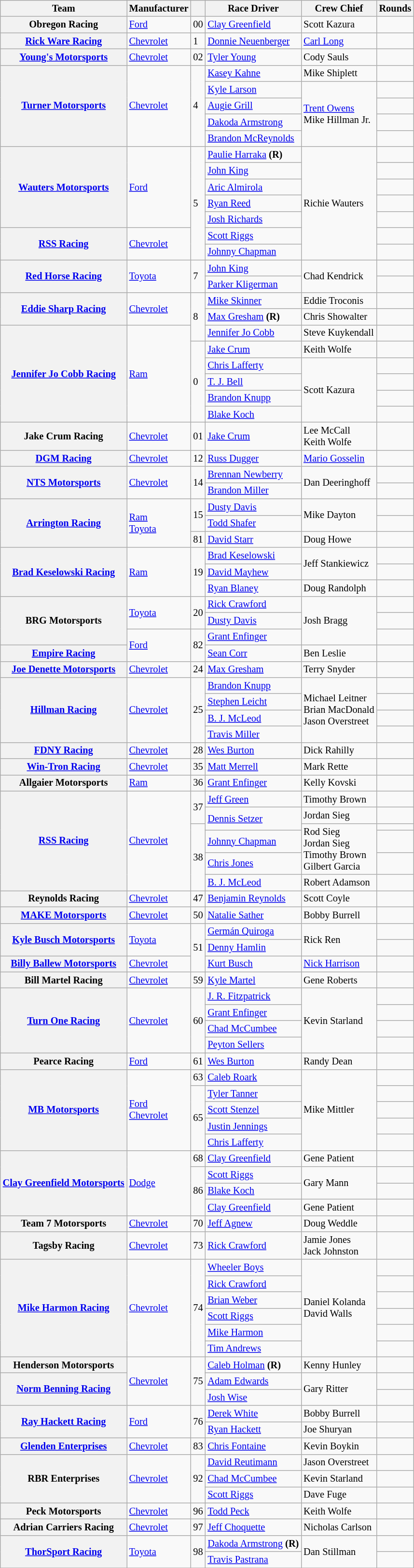<table class="wikitable" style="font-size: 85%;">
<tr>
<th>Team</th>
<th>Manufacturer</th>
<th></th>
<th>Race Driver</th>
<th>Crew Chief</th>
<th>Rounds</th>
</tr>
<tr>
<th>Obregon Racing</th>
<td><a href='#'>Ford</a></td>
<td>00</td>
<td><a href='#'>Clay Greenfield</a></td>
<td>Scott Kazura</td>
<td></td>
</tr>
<tr>
<th><a href='#'>Rick Ware Racing</a></th>
<td><a href='#'>Chevrolet</a></td>
<td>1</td>
<td><a href='#'>Donnie Neuenberger</a></td>
<td><a href='#'>Carl Long</a></td>
<td></td>
</tr>
<tr>
<th><a href='#'>Young's Motorsports</a></th>
<td><a href='#'>Chevrolet</a></td>
<td>02</td>
<td><a href='#'>Tyler Young</a></td>
<td>Cody Sauls</td>
<td></td>
</tr>
<tr>
<th rowspan=5><a href='#'>Turner Motorsports</a></th>
<td rowspan=5><a href='#'>Chevrolet</a></td>
<td rowspan=5>4</td>
<td><a href='#'>Kasey Kahne</a></td>
<td>Mike Shiplett</td>
<td></td>
</tr>
<tr>
<td><a href='#'>Kyle Larson</a></td>
<td rowspan=4><a href='#'>Trent Owens</a><br>Mike Hillman Jr.</td>
<td></td>
</tr>
<tr>
<td><a href='#'>Augie Grill</a></td>
<td></td>
</tr>
<tr>
<td><a href='#'>Dakoda Armstrong</a></td>
<td></td>
</tr>
<tr>
<td><a href='#'>Brandon McReynolds</a></td>
<td></td>
</tr>
<tr>
<th rowspan=5><a href='#'>Wauters Motorsports</a></th>
<td rowspan=5><a href='#'>Ford</a></td>
<td rowspan=7>5</td>
<td><a href='#'>Paulie Harraka</a> <strong>(R)</strong></td>
<td rowspan=7>Richie Wauters</td>
<td></td>
</tr>
<tr>
<td><a href='#'>John King</a></td>
<td></td>
</tr>
<tr>
<td><a href='#'>Aric Almirola</a></td>
<td></td>
</tr>
<tr>
<td><a href='#'>Ryan Reed</a></td>
<td></td>
</tr>
<tr>
<td><a href='#'>Josh Richards</a></td>
<td></td>
</tr>
<tr>
<th rowspan=2><a href='#'>RSS Racing</a></th>
<td rowspan=2><a href='#'>Chevrolet</a></td>
<td><a href='#'>Scott Riggs</a></td>
<td></td>
</tr>
<tr>
<td><a href='#'>Johnny Chapman</a></td>
<td></td>
</tr>
<tr>
<th rowspan=2><a href='#'>Red Horse Racing</a></th>
<td rowspan=2><a href='#'>Toyota</a></td>
<td rowspan=2>7</td>
<td><a href='#'>John King</a></td>
<td rowspan=2>Chad Kendrick</td>
<td></td>
</tr>
<tr>
<td><a href='#'>Parker Kligerman</a></td>
<td></td>
</tr>
<tr>
<th rowspan=2><a href='#'>Eddie Sharp Racing</a></th>
<td rowspan=2><a href='#'>Chevrolet</a></td>
<td rowspan=3>8</td>
<td><a href='#'>Mike Skinner</a></td>
<td>Eddie Troconis</td>
<td></td>
</tr>
<tr>
<td><a href='#'>Max Gresham</a> <strong>(R)</strong></td>
<td>Chris Showalter</td>
<td></td>
</tr>
<tr>
<th rowspan=6><a href='#'>Jennifer Jo Cobb Racing</a></th>
<td rowspan=6><a href='#'>Ram</a></td>
<td><a href='#'>Jennifer Jo Cobb</a></td>
<td>Steve Kuykendall</td>
<td></td>
</tr>
<tr>
<td rowspan=5>0</td>
<td><a href='#'>Jake Crum</a></td>
<td>Keith Wolfe</td>
<td></td>
</tr>
<tr>
<td><a href='#'>Chris Lafferty</a></td>
<td rowspan=4>Scott Kazura</td>
<td></td>
</tr>
<tr>
<td><a href='#'>T. J. Bell</a></td>
<td></td>
</tr>
<tr>
<td><a href='#'>Brandon Knupp</a></td>
<td></td>
</tr>
<tr>
<td><a href='#'>Blake Koch</a></td>
<td></td>
</tr>
<tr>
<th>Jake Crum Racing</th>
<td><a href='#'>Chevrolet</a></td>
<td>01</td>
<td><a href='#'>Jake Crum</a></td>
<td>Lee McCall<br>Keith Wolfe</td>
<td></td>
</tr>
<tr>
<th><a href='#'>DGM Racing</a></th>
<td><a href='#'>Chevrolet</a></td>
<td>12</td>
<td><a href='#'>Russ Dugger</a></td>
<td><a href='#'>Mario Gosselin</a></td>
<td></td>
</tr>
<tr>
<th rowspan=2><a href='#'>NTS Motorsports</a></th>
<td rowspan=2><a href='#'>Chevrolet</a></td>
<td rowspan=2>14</td>
<td><a href='#'>Brennan Newberry</a></td>
<td rowspan=2>Dan Deeringhoff</td>
<td></td>
</tr>
<tr>
<td><a href='#'>Brandon Miller</a></td>
<td></td>
</tr>
<tr>
<th rowspan=3><a href='#'>Arrington Racing</a></th>
<td rowspan=3><a href='#'>Ram</a><br><a href='#'>Toyota</a></td>
<td rowspan=2>15</td>
<td><a href='#'>Dusty Davis</a></td>
<td rowspan=2>Mike Dayton</td>
<td></td>
</tr>
<tr>
<td><a href='#'>Todd Shafer</a></td>
<td></td>
</tr>
<tr>
<td>81</td>
<td><a href='#'>David Starr</a></td>
<td>Doug Howe</td>
<td></td>
</tr>
<tr>
<th rowspan=3><a href='#'>Brad Keselowski Racing</a></th>
<td rowspan=3><a href='#'>Ram</a></td>
<td rowspan=3>19</td>
<td><a href='#'>Brad Keselowski</a></td>
<td rowspan=2>Jeff Stankiewicz</td>
<td></td>
</tr>
<tr>
<td><a href='#'>David Mayhew</a></td>
<td></td>
</tr>
<tr>
<td><a href='#'>Ryan Blaney</a></td>
<td>Doug Randolph</td>
<td></td>
</tr>
<tr>
<th rowspan=3>BRG Motorsports</th>
<td rowspan=2><a href='#'>Toyota</a></td>
<td rowspan=2>20</td>
<td><a href='#'>Rick Crawford</a></td>
<td rowspan=3>Josh Bragg</td>
<td></td>
</tr>
<tr>
<td><a href='#'>Dusty Davis</a></td>
<td></td>
</tr>
<tr>
<td rowspan=2><a href='#'>Ford</a></td>
<td rowspan=2>82</td>
<td><a href='#'>Grant Enfinger</a></td>
<td></td>
</tr>
<tr>
<th><a href='#'>Empire Racing</a></th>
<td><a href='#'>Sean Corr</a></td>
<td>Ben Leslie</td>
<td></td>
</tr>
<tr>
<th><a href='#'>Joe Denette Motorsports</a></th>
<td><a href='#'>Chevrolet</a></td>
<td>24</td>
<td><a href='#'>Max Gresham</a></td>
<td>Terry Snyder</td>
<td></td>
</tr>
<tr>
<th rowspan=4><a href='#'>Hillman Racing</a></th>
<td rowspan=4><a href='#'>Chevrolet</a></td>
<td rowspan=4>25</td>
<td><a href='#'>Brandon Knupp</a></td>
<td rowspan=4>Michael Leitner<br>Brian MacDonald<br>Jason Overstreet</td>
<td></td>
</tr>
<tr>
<td><a href='#'>Stephen Leicht</a></td>
<td></td>
</tr>
<tr>
<td><a href='#'>B. J. McLeod</a></td>
<td></td>
</tr>
<tr>
<td><a href='#'>Travis Miller</a></td>
<td></td>
</tr>
<tr>
<th><a href='#'>FDNY Racing</a></th>
<td><a href='#'>Chevrolet</a></td>
<td>28</td>
<td><a href='#'>Wes Burton</a></td>
<td>Dick Rahilly</td>
<td></td>
</tr>
<tr>
<th><a href='#'>Win-Tron Racing</a></th>
<td><a href='#'>Chevrolet</a></td>
<td>35</td>
<td><a href='#'>Matt Merrell</a></td>
<td>Mark Rette</td>
<td></td>
</tr>
<tr>
<th>Allgaier Motorsports</th>
<td><a href='#'>Ram</a></td>
<td>36</td>
<td><a href='#'>Grant Enfinger</a></td>
<td>Kelly Kovski</td>
<td></td>
</tr>
<tr>
<th rowspan=6><a href='#'>RSS Racing</a></th>
<td rowspan=6><a href='#'>Chevrolet</a></td>
<td rowspan=2>37</td>
<td><a href='#'>Jeff Green</a></td>
<td>Timothy Brown</td>
<td></td>
</tr>
<tr>
<td rowspan=2><a href='#'>Dennis Setzer</a></td>
<td>Jordan Sieg</td>
<td></td>
</tr>
<tr>
<td rowspan=4>38</td>
<td rowspan=3>Rod Sieg<br>Jordan Sieg<br>Timothy Brown<br>Gilbert Garcia</td>
<td></td>
</tr>
<tr>
<td><a href='#'>Johnny Chapman</a></td>
<td></td>
</tr>
<tr>
<td><a href='#'>Chris Jones</a></td>
<td></td>
</tr>
<tr>
<td><a href='#'>B. J. McLeod</a></td>
<td>Robert Adamson</td>
<td></td>
</tr>
<tr>
<th>Reynolds Racing</th>
<td><a href='#'>Chevrolet</a></td>
<td>47</td>
<td><a href='#'>Benjamin Reynolds</a></td>
<td>Scott Coyle</td>
<td></td>
</tr>
<tr>
<th><a href='#'>MAKE Motorsports</a></th>
<td><a href='#'>Chevrolet</a></td>
<td>50</td>
<td><a href='#'>Natalie Sather</a></td>
<td>Bobby Burrell</td>
<td></td>
</tr>
<tr>
<th rowspan=2><a href='#'>Kyle Busch Motorsports</a></th>
<td rowspan=2><a href='#'>Toyota</a></td>
<td rowspan=3>51</td>
<td><a href='#'>Germán Quiroga</a></td>
<td rowspan=2>Rick Ren</td>
<td></td>
</tr>
<tr>
<td><a href='#'>Denny Hamlin</a></td>
<td></td>
</tr>
<tr>
<th><a href='#'>Billy Ballew Motorsports</a></th>
<td><a href='#'>Chevrolet</a></td>
<td><a href='#'>Kurt Busch</a></td>
<td><a href='#'>Nick Harrison</a></td>
<td></td>
</tr>
<tr>
<th>Bill Martel Racing</th>
<td><a href='#'>Chevrolet</a></td>
<td>59</td>
<td><a href='#'>Kyle Martel</a></td>
<td>Gene Roberts</td>
<td></td>
</tr>
<tr>
<th rowspan=4><a href='#'>Turn One Racing</a></th>
<td rowspan=4><a href='#'>Chevrolet</a></td>
<td rowspan=4>60</td>
<td><a href='#'>J. R. Fitzpatrick</a></td>
<td rowspan=4>Kevin Starland</td>
<td></td>
</tr>
<tr>
<td><a href='#'>Grant Enfinger</a></td>
<td></td>
</tr>
<tr>
<td><a href='#'>Chad McCumbee</a></td>
<td></td>
</tr>
<tr>
<td><a href='#'>Peyton Sellers</a></td>
<td></td>
</tr>
<tr>
<th>Pearce Racing</th>
<td><a href='#'>Ford</a></td>
<td>61</td>
<td><a href='#'>Wes Burton</a></td>
<td>Randy Dean</td>
<td></td>
</tr>
<tr>
<th rowspan=5><a href='#'>MB Motorsports</a></th>
<td rowspan=5><a href='#'>Ford</a><br><a href='#'>Chevrolet</a></td>
<td>63</td>
<td><a href='#'>Caleb Roark</a></td>
<td rowspan=5>Mike Mittler</td>
<td></td>
</tr>
<tr>
<td rowspan=4>65</td>
<td><a href='#'>Tyler Tanner</a></td>
<td></td>
</tr>
<tr>
<td><a href='#'>Scott Stenzel</a></td>
<td></td>
</tr>
<tr>
<td><a href='#'>Justin Jennings</a></td>
<td></td>
</tr>
<tr>
<td><a href='#'>Chris Lafferty</a></td>
<td></td>
</tr>
<tr>
<th rowspan=4><a href='#'>Clay Greenfield Motorsports</a></th>
<td rowspan=4><a href='#'>Dodge</a></td>
<td>68</td>
<td><a href='#'>Clay Greenfield</a></td>
<td>Gene Patient</td>
<td></td>
</tr>
<tr>
<td rowspan=3>86</td>
<td><a href='#'>Scott Riggs</a></td>
<td rowspan=2>Gary Mann</td>
<td></td>
</tr>
<tr>
<td><a href='#'>Blake Koch</a></td>
<td></td>
</tr>
<tr>
<td><a href='#'>Clay Greenfield</a></td>
<td>Gene Patient</td>
<td></td>
</tr>
<tr>
<th>Team 7 Motorsports</th>
<td><a href='#'>Chevrolet</a></td>
<td>70</td>
<td><a href='#'>Jeff Agnew</a></td>
<td>Doug Weddle</td>
<td></td>
</tr>
<tr>
<th>Tagsby Racing</th>
<td><a href='#'>Chevrolet</a></td>
<td>73</td>
<td><a href='#'>Rick Crawford</a></td>
<td>Jamie Jones<br>Jack Johnston</td>
<td></td>
</tr>
<tr>
<th rowspan=6><a href='#'>Mike Harmon Racing</a></th>
<td rowspan=6><a href='#'>Chevrolet</a></td>
<td rowspan=6>74</td>
<td><a href='#'>Wheeler Boys</a></td>
<td rowspan=6>Daniel Kolanda<br>David Walls</td>
<td></td>
</tr>
<tr>
<td><a href='#'>Rick Crawford</a></td>
<td></td>
</tr>
<tr>
<td><a href='#'>Brian Weber</a></td>
<td></td>
</tr>
<tr>
<td><a href='#'>Scott Riggs</a></td>
<td></td>
</tr>
<tr>
<td><a href='#'>Mike Harmon</a></td>
<td></td>
</tr>
<tr>
<td><a href='#'>Tim Andrews</a></td>
<td></td>
</tr>
<tr>
<th>Henderson Motorsports</th>
<td rowspan=3><a href='#'>Chevrolet</a></td>
<td rowspan=3>75</td>
<td><a href='#'>Caleb Holman</a> <strong>(R)</strong></td>
<td>Kenny Hunley</td>
<td></td>
</tr>
<tr>
<th rowspan=2><a href='#'>Norm Benning Racing</a></th>
<td><a href='#'>Adam Edwards</a></td>
<td rowspan=2>Gary Ritter</td>
<td></td>
</tr>
<tr>
<td><a href='#'>Josh Wise</a></td>
<td></td>
</tr>
<tr>
<th rowspan=2><a href='#'>Ray Hackett Racing</a></th>
<td rowspan=2><a href='#'>Ford</a></td>
<td rowspan=2>76</td>
<td><a href='#'>Derek White</a></td>
<td>Bobby Burrell</td>
<td></td>
</tr>
<tr>
<td><a href='#'>Ryan Hackett</a></td>
<td>Joe Shuryan</td>
<td></td>
</tr>
<tr>
<th><a href='#'>Glenden Enterprises</a></th>
<td><a href='#'>Chevrolet</a></td>
<td>83</td>
<td><a href='#'>Chris Fontaine</a></td>
<td>Kevin Boykin</td>
<td></td>
</tr>
<tr>
<th rowspan=3>RBR Enterprises</th>
<td rowspan=3><a href='#'>Chevrolet</a></td>
<td rowspan=3>92</td>
<td><a href='#'>David Reutimann</a></td>
<td>Jason Overstreet</td>
<td></td>
</tr>
<tr>
<td><a href='#'>Chad McCumbee</a></td>
<td>Kevin Starland</td>
<td></td>
</tr>
<tr>
<td><a href='#'>Scott Riggs</a></td>
<td>Dave Fuge</td>
<td></td>
</tr>
<tr>
<th>Peck Motorsports</th>
<td><a href='#'>Chevrolet</a></td>
<td>96</td>
<td><a href='#'>Todd Peck</a></td>
<td>Keith Wolfe</td>
<td></td>
</tr>
<tr>
<th>Adrian Carriers Racing</th>
<td><a href='#'>Chevrolet</a></td>
<td>97</td>
<td><a href='#'>Jeff Choquette</a></td>
<td>Nicholas Carlson</td>
<td></td>
</tr>
<tr>
<th rowspan=2><a href='#'>ThorSport Racing</a></th>
<td rowspan=2><a href='#'>Toyota</a></td>
<td rowspan=2>98</td>
<td><a href='#'>Dakoda Armstrong</a> <strong>(R)</strong></td>
<td rowspan=2>Dan Stillman</td>
<td></td>
</tr>
<tr>
<td><a href='#'>Travis Pastrana</a></td>
<td></td>
</tr>
<tr>
</tr>
</table>
